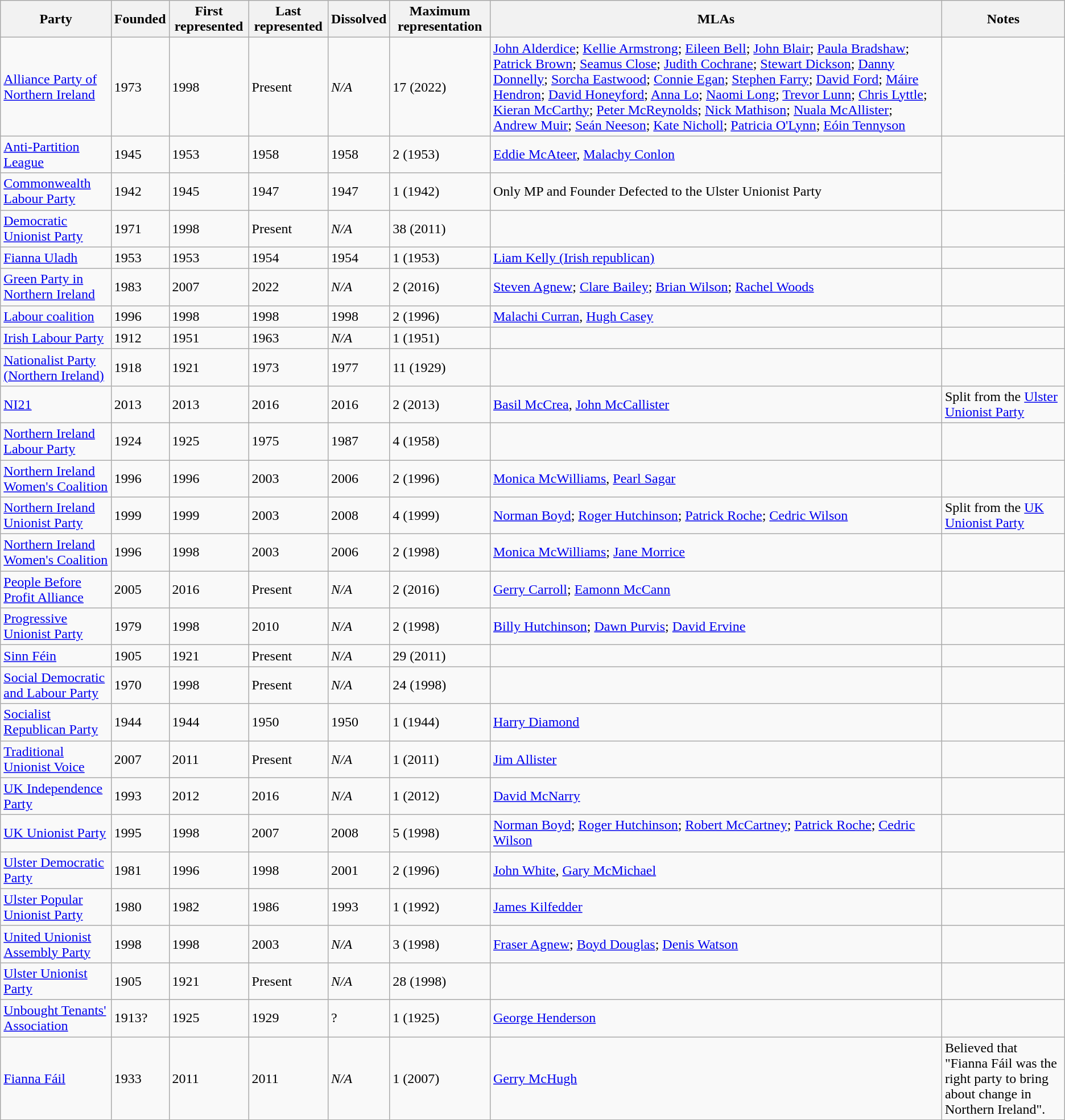<table class="wikitable sortable">
<tr>
<th>Party</th>
<th>Founded</th>
<th>First represented</th>
<th>Last represented</th>
<th>Dissolved</th>
<th data-sort-type="number">Maximum representation</th>
<th>MLAs</th>
<th>Notes</th>
</tr>
<tr>
<td><a href='#'>Alliance Party of Northern Ireland</a></td>
<td>1973</td>
<td>1998</td>
<td>Present</td>
<td><em>N/A</em></td>
<td>17 (2022)</td>
<td><a href='#'>John Alderdice</a>; <a href='#'>Kellie Armstrong</a>; <a href='#'>Eileen Bell</a>; <a href='#'>John Blair</a>; <a href='#'>Paula Bradshaw</a>; <a href='#'>Patrick Brown</a>; <a href='#'>Seamus Close</a>; <a href='#'>Judith Cochrane</a>; <a href='#'>Stewart Dickson</a>; <a href='#'>Danny Donnelly</a>; <a href='#'>Sorcha Eastwood</a>; <a href='#'>Connie Egan</a>; <a href='#'>Stephen Farry</a>; <a href='#'>David Ford</a>; <a href='#'>Máire Hendron</a>; <a href='#'>David Honeyford</a>; <a href='#'>Anna Lo</a>; <a href='#'>Naomi Long</a>; <a href='#'>Trevor Lunn</a>; <a href='#'>Chris Lyttle</a>; <a href='#'>Kieran McCarthy</a>; <a href='#'>Peter McReynolds</a>; <a href='#'>Nick Mathison</a>; <a href='#'>Nuala McAllister</a>; <a href='#'>Andrew Muir</a>; <a href='#'>Seán Neeson</a>; <a href='#'>Kate Nicholl</a>; <a href='#'>Patricia O'Lynn</a>; <a href='#'>Eóin Tennyson</a></td>
<td></td>
</tr>
<tr>
<td><a href='#'>Anti-Partition League</a></td>
<td>1945</td>
<td>1953</td>
<td>1958</td>
<td>1958</td>
<td>2 (1953)</td>
<td><a href='#'>Eddie McAteer</a>, <a href='#'>Malachy Conlon</a></td>
</tr>
<tr>
<td><a href='#'>Commonwealth Labour Party</a></td>
<td>1942</td>
<td>1945</td>
<td>1947</td>
<td>1947</td>
<td>1 (1942)</td>
<td>Only MP and Founder Defected to the Ulster Unionist Party</td>
</tr>
<tr>
<td><a href='#'>Democratic Unionist Party</a></td>
<td>1971</td>
<td>1998</td>
<td>Present</td>
<td><em>N/A</em></td>
<td>38 (2011)</td>
<td></td>
<td></td>
</tr>
<tr>
<td><a href='#'>Fianna Uladh</a></td>
<td>1953</td>
<td>1953</td>
<td>1954</td>
<td>1954</td>
<td>1 (1953)</td>
<td><a href='#'>Liam Kelly (Irish republican)</a></td>
<td></td>
</tr>
<tr>
<td><a href='#'>Green Party in Northern Ireland</a></td>
<td>1983</td>
<td>2007</td>
<td>2022</td>
<td><em>N/A</em></td>
<td>2 (2016)</td>
<td><a href='#'>Steven Agnew</a>; <a href='#'>Clare Bailey</a>; <a href='#'>Brian Wilson</a>; <a href='#'>Rachel Woods</a></td>
<td></td>
</tr>
<tr>
<td><a href='#'>Labour coalition</a></td>
<td>1996</td>
<td>1998</td>
<td>1998</td>
<td>1998</td>
<td>2 (1996)</td>
<td><a href='#'>Malachi Curran</a>, <a href='#'>Hugh Casey</a></td>
<td></td>
</tr>
<tr>
<td><a href='#'>Irish Labour Party</a></td>
<td>1912</td>
<td>1951</td>
<td>1963</td>
<td><em>N/A</em></td>
<td>1 (1951)</td>
<td></td>
</tr>
<tr>
<td><a href='#'>Nationalist Party (Northern Ireland)</a></td>
<td>1918</td>
<td>1921</td>
<td>1973</td>
<td>1977</td>
<td>11 (1929)</td>
<td></td>
<td></td>
</tr>
<tr>
<td><a href='#'>NI21</a></td>
<td>2013</td>
<td>2013</td>
<td>2016</td>
<td>2016</td>
<td>2 (2013)</td>
<td><a href='#'>Basil McCrea</a>, <a href='#'>John McCallister</a></td>
<td>Split from the <a href='#'>Ulster Unionist Party</a></td>
</tr>
<tr>
<td><a href='#'>Northern Ireland Labour Party</a></td>
<td>1924</td>
<td>1925</td>
<td>1975</td>
<td>1987</td>
<td>4 (1958)</td>
<td></td>
<td></td>
</tr>
<tr>
<td><a href='#'>Northern Ireland Women's Coalition</a></td>
<td>1996</td>
<td>1996</td>
<td>2003</td>
<td>2006</td>
<td>2 (1996)</td>
<td><a href='#'>Monica McWilliams</a>, <a href='#'>Pearl Sagar</a></td>
<td></td>
</tr>
<tr>
<td><a href='#'>Northern Ireland Unionist Party</a></td>
<td>1999</td>
<td>1999</td>
<td>2003</td>
<td>2008</td>
<td>4 (1999)</td>
<td><a href='#'>Norman Boyd</a>; <a href='#'>Roger Hutchinson</a>; <a href='#'>Patrick Roche</a>; <a href='#'>Cedric Wilson</a></td>
<td>Split from the <a href='#'>UK Unionist Party</a></td>
</tr>
<tr>
<td><a href='#'>Northern Ireland Women's Coalition</a></td>
<td>1996</td>
<td>1998</td>
<td>2003</td>
<td>2006</td>
<td>2 (1998)</td>
<td><a href='#'>Monica McWilliams</a>; <a href='#'>Jane Morrice</a></td>
<td></td>
</tr>
<tr>
<td><a href='#'>People Before Profit Alliance</a></td>
<td>2005</td>
<td>2016</td>
<td>Present</td>
<td><em>N/A</em></td>
<td>2 (2016)</td>
<td><a href='#'>Gerry Carroll</a>; <a href='#'>Eamonn McCann</a></td>
<td></td>
</tr>
<tr>
<td><a href='#'>Progressive Unionist Party</a></td>
<td>1979</td>
<td>1998</td>
<td>2010</td>
<td><em>N/A</em></td>
<td>2 (1998)</td>
<td><a href='#'>Billy Hutchinson</a>; <a href='#'>Dawn Purvis</a>; <a href='#'>David Ervine</a></td>
<td></td>
</tr>
<tr>
<td><a href='#'>Sinn Féin</a></td>
<td>1905</td>
<td>1921</td>
<td>Present</td>
<td><em>N/A</em></td>
<td>29 (2011)</td>
<td></td>
<td></td>
</tr>
<tr>
<td><a href='#'>Social Democratic and Labour Party</a></td>
<td>1970</td>
<td>1998</td>
<td>Present</td>
<td><em>N/A</em></td>
<td>24 (1998)</td>
<td></td>
<td></td>
</tr>
<tr>
<td><a href='#'>Socialist Republican Party</a></td>
<td>1944</td>
<td>1944</td>
<td>1950</td>
<td>1950</td>
<td>1 (1944)</td>
<td><a href='#'>Harry Diamond</a></td>
</tr>
<tr>
<td><a href='#'>Traditional Unionist Voice</a></td>
<td>2007</td>
<td>2011</td>
<td>Present</td>
<td><em>N/A</em></td>
<td>1 (2011)</td>
<td><a href='#'>Jim Allister</a></td>
<td></td>
</tr>
<tr>
<td><a href='#'>UK Independence Party</a></td>
<td>1993</td>
<td>2012</td>
<td>2016</td>
<td><em>N/A</em></td>
<td>1 (2012)</td>
<td><a href='#'>David McNarry</a></td>
</tr>
<tr>
<td><a href='#'>UK Unionist Party</a></td>
<td>1995</td>
<td>1998</td>
<td>2007</td>
<td>2008</td>
<td>5 (1998)</td>
<td><a href='#'>Norman Boyd</a>; <a href='#'>Roger Hutchinson</a>; <a href='#'>Robert McCartney</a>; <a href='#'>Patrick Roche</a>; <a href='#'>Cedric Wilson</a></td>
<td></td>
</tr>
<tr>
<td><a href='#'>Ulster Democratic Party</a></td>
<td>1981</td>
<td>1996</td>
<td>1998</td>
<td>2001</td>
<td>2 (1996)</td>
<td><a href='#'>John White</a>, <a href='#'>Gary McMichael</a></td>
</tr>
<tr>
<td><a href='#'>Ulster Popular Unionist Party</a></td>
<td>1980</td>
<td>1982</td>
<td>1986</td>
<td>1993</td>
<td>1 (1992)</td>
<td><a href='#'>James Kilfedder</a></td>
<td></td>
</tr>
<tr>
<td><a href='#'>United Unionist Assembly Party</a></td>
<td>1998</td>
<td>1998</td>
<td>2003</td>
<td><em>N/A</em></td>
<td>3 (1998)</td>
<td><a href='#'>Fraser Agnew</a>; <a href='#'>Boyd Douglas</a>; <a href='#'>Denis Watson</a></td>
<td></td>
</tr>
<tr>
<td><a href='#'>Ulster Unionist Party</a></td>
<td>1905</td>
<td>1921</td>
<td>Present</td>
<td><em>N/A</em></td>
<td>28 (1998)</td>
<td></td>
<td></td>
</tr>
<tr>
<td><a href='#'>Unbought Tenants' Association</a></td>
<td>1913?</td>
<td>1925</td>
<td>1929</td>
<td>?</td>
<td>1 (1925)</td>
<td><a href='#'>George Henderson</a></td>
</tr>
<tr>
<td><a href='#'>Fianna Fáil</a></td>
<td>1933</td>
<td>2011</td>
<td>2011</td>
<td><em>N/A</em></td>
<td>1 (2007)</td>
<td><a href='#'>Gerry McHugh</a></td>
<td>Believed that "Fianna Fáil was the right party to bring about change in Northern Ireland".</td>
</tr>
</table>
